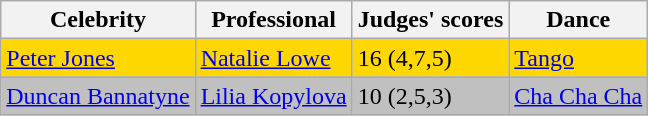<table class="wikitable sortable">
<tr>
<th>Celebrity</th>
<th>Professional</th>
<th>Judges' scores</th>
<th>Dance</th>
</tr>
<tr style="background:gold">
<td><a href='#'>Peter Jones</a></td>
<td><a href='#'>Natalie Lowe</a></td>
<td>16 (4,7,5)</td>
<td><a href='#'>Tango</a></td>
</tr>
<tr style="background:silver">
<td><a href='#'>Duncan Bannatyne</a></td>
<td><a href='#'>Lilia Kopylova</a></td>
<td>10 (2,5,3)</td>
<td><a href='#'>Cha Cha Cha</a></td>
</tr>
</table>
